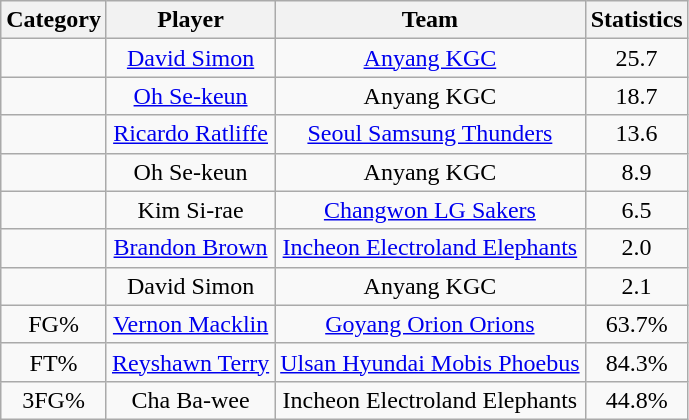<table class="wikitable" style="text-align:center">
<tr>
<th>Category</th>
<th>Player</th>
<th>Team</th>
<th>Statistics</th>
</tr>
<tr>
<td><a href='#'></a></td>
<td> <a href='#'>David Simon</a></td>
<td><a href='#'>Anyang KGC</a></td>
<td>25.7</td>
</tr>
<tr>
<td><a href='#'></a></td>
<td><a href='#'>Oh Se-keun</a></td>
<td>Anyang KGC</td>
<td>18.7</td>
</tr>
<tr>
<td><a href='#'></a></td>
<td> <a href='#'>Ricardo Ratliffe</a></td>
<td><a href='#'>Seoul Samsung Thunders</a></td>
<td>13.6</td>
</tr>
<tr>
<td><a href='#'></a></td>
<td>Oh Se-keun</td>
<td>Anyang KGC</td>
<td>8.9</td>
</tr>
<tr>
<td><a href='#'></a></td>
<td> Kim Si-rae</td>
<td><a href='#'>Changwon LG Sakers</a></td>
<td>6.5</td>
</tr>
<tr>
<td><a href='#'></a></td>
<td> <a href='#'>Brandon Brown</a></td>
<td><a href='#'>Incheon Electroland Elephants</a></td>
<td>2.0</td>
</tr>
<tr>
<td><a href='#'></a></td>
<td> David Simon</td>
<td>Anyang KGC</td>
<td>2.1</td>
</tr>
<tr>
<td>FG%</td>
<td> <a href='#'>Vernon Macklin</a></td>
<td><a href='#'>Goyang Orion Orions</a></td>
<td>63.7%</td>
</tr>
<tr>
<td>FT%</td>
<td> <a href='#'>Reyshawn Terry</a></td>
<td><a href='#'>Ulsan Hyundai Mobis Phoebus</a></td>
<td>84.3%</td>
</tr>
<tr>
<td>3FG%</td>
<td> Cha Ba-wee</td>
<td>Incheon Electroland Elephants</td>
<td>44.8%</td>
</tr>
</table>
